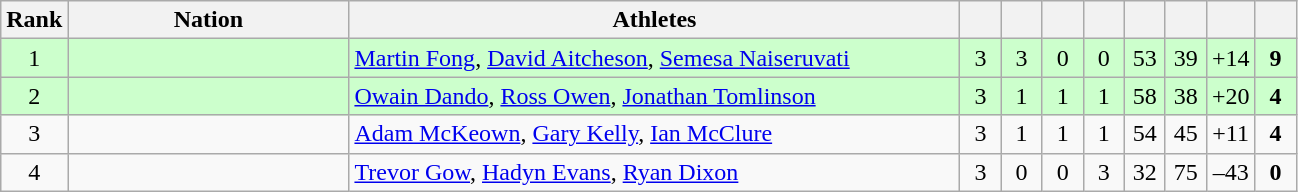<table class=wikitable style="text-align:center">
<tr>
<th width=20>Rank</th>
<th width=180>Nation</th>
<th width=400>Athletes</th>
<th width=20></th>
<th width=20></th>
<th width=20></th>
<th width=20></th>
<th width=20></th>
<th width=20></th>
<th width=20></th>
<th width=20></th>
</tr>
<tr bgcolor="#ccffcc">
<td>1</td>
<td align=left></td>
<td align=left><a href='#'>Martin Fong</a>, <a href='#'>David Aitcheson</a>, <a href='#'>Semesa Naiseruvati</a></td>
<td>3</td>
<td>3</td>
<td>0</td>
<td>0</td>
<td>53</td>
<td>39</td>
<td>+14</td>
<td><strong>9</strong></td>
</tr>
<tr bgcolor="#ccffcc">
<td>2</td>
<td align=left></td>
<td align=left><a href='#'>Owain Dando</a>, <a href='#'>Ross Owen</a>, <a href='#'>Jonathan Tomlinson</a></td>
<td>3</td>
<td>1</td>
<td>1</td>
<td>1</td>
<td>58</td>
<td>38</td>
<td>+20</td>
<td><strong>4</strong></td>
</tr>
<tr>
<td>3</td>
<td align=left></td>
<td align=left><a href='#'>Adam McKeown</a>, <a href='#'>Gary Kelly</a>, <a href='#'>Ian McClure</a></td>
<td>3</td>
<td>1</td>
<td>1</td>
<td>1</td>
<td>54</td>
<td>45</td>
<td>+11</td>
<td><strong>4</strong></td>
</tr>
<tr>
<td>4</td>
<td align=left></td>
<td align=left><a href='#'>Trevor Gow</a>, <a href='#'>Hadyn Evans</a>, <a href='#'>Ryan Dixon</a></td>
<td>3</td>
<td>0</td>
<td>0</td>
<td>3</td>
<td>32</td>
<td>75</td>
<td>–43</td>
<td><strong>0</strong></td>
</tr>
</table>
